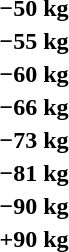<table>
<tr>
<th rowspan=2>−50 kg</th>
<td rowspan=2></td>
<td rowspan=2></td>
<td></td>
</tr>
<tr>
<td></td>
</tr>
<tr>
<th rowspan=2>−55 kg</th>
<td rowspan=2></td>
<td rowspan=2></td>
<td></td>
</tr>
<tr>
<td></td>
</tr>
<tr>
<th rowspan=2>−60 kg</th>
<td rowspan=2></td>
<td rowspan=2></td>
<td></td>
</tr>
<tr>
<td></td>
</tr>
<tr>
<th rowspan=2>−66 kg</th>
<td rowspan=2></td>
<td rowspan=2></td>
<td></td>
</tr>
<tr>
<td></td>
</tr>
<tr>
<th rowspan=2>−73 kg</th>
<td rowspan=2></td>
<td rowspan=2></td>
<td></td>
</tr>
<tr>
<td></td>
</tr>
<tr>
<th rowspan=2>−81 kg</th>
<td rowspan=2></td>
<td rowspan=2></td>
<td></td>
</tr>
<tr>
<td></td>
</tr>
<tr>
<th rowspan=2>−90 kg</th>
<td rowspan=2></td>
<td rowspan=2></td>
<td></td>
</tr>
<tr>
<td></td>
</tr>
<tr>
<th rowspan=2>+90 kg</th>
<td rowspan=2></td>
<td rowspan=2></td>
<td></td>
</tr>
<tr>
<td></td>
</tr>
</table>
